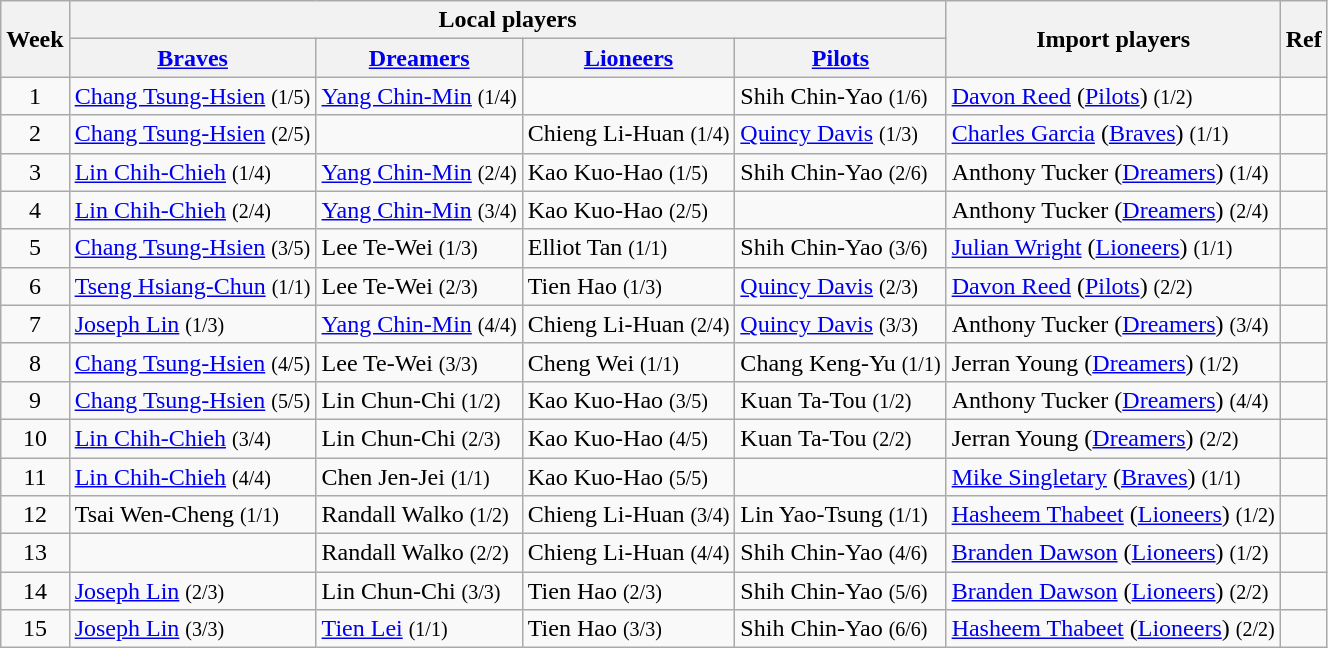<table class="wikitable sortable" style="text-align:left;">
<tr>
<th rowspan=2>Week</th>
<th colspan=4>Local players</th>
<th rowspan=2>Import players</th>
<th class=unsortable rowspan=2>Ref</th>
</tr>
<tr>
<th><a href='#'>Braves</a></th>
<th><a href='#'>Dreamers</a></th>
<th><a href='#'>Lioneers</a></th>
<th><a href='#'>Pilots</a></th>
</tr>
<tr>
<td style="text-align:center;">1</td>
<td><a href='#'>Chang Tsung-Hsien</a> <small>(1/5)</small></td>
<td><a href='#'>Yang Chin-Min</a> <small>(1/4)</small></td>
<td></td>
<td>Shih Chin-Yao <small>(1/6)</small></td>
<td><a href='#'>Davon Reed</a> (<a href='#'>Pilots</a>) <small>(1/2)</small></td>
<td style="text-align:center;"></td>
</tr>
<tr>
<td style="text-align:center;">2</td>
<td><a href='#'>Chang Tsung-Hsien</a> <small>(2/5)</small></td>
<td></td>
<td>Chieng Li-Huan <small>(1/4)</small></td>
<td><a href='#'>Quincy Davis</a> <small>(1/3)</small></td>
<td><a href='#'>Charles Garcia</a> (<a href='#'>Braves</a>) <small>(1/1)</small></td>
<td style="text-align:center;"></td>
</tr>
<tr>
<td style="text-align:center;">3</td>
<td><a href='#'>Lin Chih-Chieh</a> <small>(1/4)</small></td>
<td><a href='#'>Yang Chin-Min</a> <small>(2/4)</small></td>
<td>Kao Kuo-Hao <small>(1/5)</small></td>
<td>Shih Chin-Yao <small>(2/6)</small></td>
<td>Anthony Tucker (<a href='#'>Dreamers</a>) <small>(1/4)</small></td>
<td style="text-align:center;"></td>
</tr>
<tr>
<td style="text-align:center;">4</td>
<td><a href='#'>Lin Chih-Chieh</a> <small>(2/4)</small></td>
<td><a href='#'>Yang Chin-Min</a> <small>(3/4)</small></td>
<td>Kao Kuo-Hao <small>(2/5)</small></td>
<td></td>
<td>Anthony Tucker (<a href='#'>Dreamers</a>) <small>(2/4)</small></td>
<td style="text-align:center;"></td>
</tr>
<tr>
<td style="text-align:center;">5</td>
<td><a href='#'>Chang Tsung-Hsien</a> <small>(3/5)</small></td>
<td>Lee Te-Wei <small>(1/3)</small></td>
<td>Elliot Tan <small>(1/1)</small></td>
<td>Shih Chin-Yao <small>(3/6)</small></td>
<td><a href='#'>Julian Wright</a> (<a href='#'>Lioneers</a>) <small>(1/1)</small></td>
<td style="text-align:center;"></td>
</tr>
<tr>
<td style="text-align:center;">6</td>
<td><a href='#'>Tseng Hsiang-Chun</a> <small>(1/1)</small></td>
<td>Lee Te-Wei <small>(2/3)</small></td>
<td>Tien Hao <small>(1/3)</small></td>
<td><a href='#'>Quincy Davis</a> <small>(2/3)</small></td>
<td><a href='#'>Davon Reed</a> (<a href='#'>Pilots</a>) <small>(2/2)</small></td>
<td style="text-align:center;"></td>
</tr>
<tr>
<td style="text-align:center;">7</td>
<td><a href='#'>Joseph Lin</a> <small>(1/3)</small></td>
<td><a href='#'>Yang Chin-Min</a> <small>(4/4)</small></td>
<td>Chieng Li-Huan <small>(2/4)</small></td>
<td><a href='#'>Quincy Davis</a> <small>(3/3)</small></td>
<td>Anthony Tucker (<a href='#'>Dreamers</a>) <small>(3/4)</small></td>
<td style="text-align:center;"></td>
</tr>
<tr>
<td style="text-align:center;">8</td>
<td><a href='#'>Chang Tsung-Hsien</a> <small>(4/5)</small></td>
<td>Lee Te-Wei <small>(3/3)</small></td>
<td>Cheng Wei <small>(1/1)</small></td>
<td>Chang Keng-Yu <small>(1/1)</small></td>
<td>Jerran Young (<a href='#'>Dreamers</a>) <small>(1/2)</small></td>
<td style="text-align:center;"></td>
</tr>
<tr>
<td style="text-align:center;">9</td>
<td><a href='#'>Chang Tsung-Hsien</a> <small>(5/5)</small></td>
<td>Lin Chun-Chi <small>(1/2)</small></td>
<td>Kao Kuo-Hao <small>(3/5)</small></td>
<td>Kuan Ta-Tou <small>(1/2)</small></td>
<td>Anthony Tucker (<a href='#'>Dreamers</a>) <small>(4/4)</small></td>
<td style="text-align:center;"></td>
</tr>
<tr>
<td style="text-align:center;">10</td>
<td><a href='#'>Lin Chih-Chieh</a> <small>(3/4)</small></td>
<td>Lin Chun-Chi <small>(2/3)</small></td>
<td>Kao Kuo-Hao <small>(4/5)</small></td>
<td>Kuan Ta-Tou <small>(2/2)</small></td>
<td>Jerran Young (<a href='#'>Dreamers</a>) <small>(2/2)</small></td>
<td style="text-align:center;"></td>
</tr>
<tr>
<td style="text-align:center;">11</td>
<td><a href='#'>Lin Chih-Chieh</a> <small>(4/4)</small></td>
<td>Chen Jen-Jei <small>(1/1)</small></td>
<td>Kao Kuo-Hao <small>(5/5)</small></td>
<td></td>
<td><a href='#'>Mike Singletary</a> (<a href='#'>Braves</a>) <small>(1/1)</small></td>
<td style="text-align:center;"></td>
</tr>
<tr>
<td style="text-align:center;">12</td>
<td>Tsai Wen-Cheng <small>(1/1)</small></td>
<td>Randall Walko <small>(1/2)</small></td>
<td>Chieng Li-Huan <small>(3/4)</small></td>
<td>Lin Yao-Tsung <small>(1/1)</small></td>
<td><a href='#'>Hasheem Thabeet</a> (<a href='#'>Lioneers</a>) <small>(1/2)</small></td>
<td style="text-align:center;"></td>
</tr>
<tr>
<td style="text-align:center;">13</td>
<td></td>
<td>Randall Walko <small>(2/2)</small></td>
<td>Chieng Li-Huan <small>(4/4)</small></td>
<td>Shih Chin-Yao <small>(4/6)</small></td>
<td><a href='#'>Branden Dawson</a> (<a href='#'>Lioneers</a>) <small>(1/2)</small></td>
<td style="text-align:center;"></td>
</tr>
<tr>
<td style="text-align:center;">14</td>
<td><a href='#'>Joseph Lin</a> <small>(2/3)</small></td>
<td>Lin Chun-Chi <small>(3/3)</small></td>
<td>Tien Hao <small>(2/3)</small></td>
<td>Shih Chin-Yao <small>(5/6)</small></td>
<td><a href='#'>Branden Dawson</a> (<a href='#'>Lioneers</a>) <small>(2/2)</small></td>
<td style="text-align:center;"></td>
</tr>
<tr>
<td style="text-align:center;">15</td>
<td><a href='#'>Joseph Lin</a> <small>(3/3)</small></td>
<td><a href='#'>Tien Lei</a> <small>(1/1)</small></td>
<td>Tien Hao <small>(3/3)</small></td>
<td>Shih Chin-Yao <small>(6/6)</small></td>
<td><a href='#'>Hasheem Thabeet</a> (<a href='#'>Lioneers</a>) <small>(2/2)</small></td>
<td style="text-align:center;"></td>
</tr>
</table>
